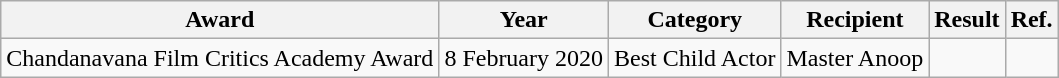<table class="wikitable">
<tr>
<th>Award</th>
<th>Year</th>
<th>Category</th>
<th>Recipient</th>
<th>Result</th>
<th>Ref.</th>
</tr>
<tr>
<td>Chandanavana Film Critics Academy Award</td>
<td>8 February 2020</td>
<td>Best Child Actor</td>
<td>Master Anoop</td>
<td></td>
<td></td>
</tr>
</table>
